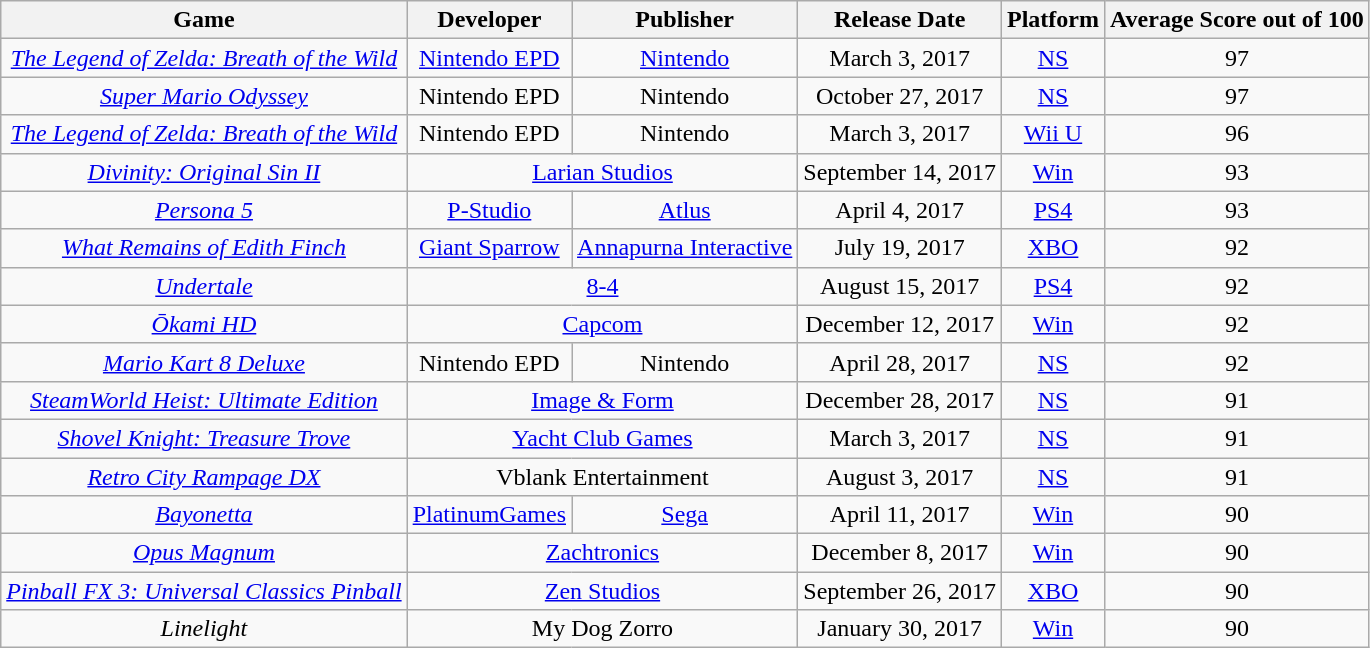<table class="wikitable sortable" style="text-align:center;">
<tr>
<th scope="col">Game</th>
<th scope="col">Developer</th>
<th scope="col">Publisher</th>
<th scope="col">Release Date</th>
<th scope="col">Platform</th>
<th scope="col">Average Score out of 100</th>
</tr>
<tr>
<td><em><a href='#'>The Legend of Zelda: Breath of the Wild</a></em></td>
<td><a href='#'>Nintendo EPD</a></td>
<td><a href='#'>Nintendo</a></td>
<td>March 3, 2017</td>
<td><a href='#'>NS</a></td>
<td>97</td>
</tr>
<tr>
<td><em><a href='#'>Super Mario Odyssey</a></em></td>
<td>Nintendo EPD</td>
<td>Nintendo</td>
<td>October 27, 2017</td>
<td><a href='#'>NS</a></td>
<td>97</td>
</tr>
<tr>
<td><em><a href='#'>The Legend of Zelda: Breath of the Wild</a></em></td>
<td>Nintendo EPD</td>
<td>Nintendo</td>
<td>March 3, 2017</td>
<td><a href='#'>Wii U</a></td>
<td>96</td>
</tr>
<tr>
<td><em><a href='#'>Divinity: Original Sin II</a></em></td>
<td colspan="2"><a href='#'>Larian Studios</a></td>
<td>September 14, 2017</td>
<td><a href='#'>Win</a></td>
<td>93</td>
</tr>
<tr>
<td><em><a href='#'>Persona 5</a></em></td>
<td><a href='#'>P-Studio</a></td>
<td><a href='#'>Atlus</a></td>
<td>April 4, 2017</td>
<td><a href='#'>PS4</a></td>
<td>93</td>
</tr>
<tr>
<td><em><a href='#'>What Remains of Edith Finch</a></em></td>
<td><a href='#'>Giant Sparrow</a></td>
<td><a href='#'>Annapurna Interactive</a></td>
<td>July 19, 2017</td>
<td><a href='#'>XBO</a></td>
<td>92</td>
</tr>
<tr>
<td><em><a href='#'>Undertale</a></em></td>
<td colspan="2"><a href='#'>8-4</a></td>
<td>August 15, 2017</td>
<td><a href='#'>PS4</a></td>
<td>92</td>
</tr>
<tr>
<td><em><a href='#'>Ōkami HD</a></em></td>
<td colspan="2"><a href='#'>Capcom</a></td>
<td>December 12, 2017</td>
<td><a href='#'>Win</a></td>
<td>92</td>
</tr>
<tr>
<td><em><a href='#'>Mario Kart 8 Deluxe</a></em></td>
<td>Nintendo EPD</td>
<td>Nintendo</td>
<td>April 28, 2017</td>
<td><a href='#'>NS</a></td>
<td>92</td>
</tr>
<tr>
<td><em><a href='#'>SteamWorld Heist: Ultimate Edition</a></em></td>
<td colspan="2"><a href='#'>Image & Form</a></td>
<td>December 28, 2017</td>
<td><a href='#'>NS</a></td>
<td>91</td>
</tr>
<tr>
<td><em><a href='#'>Shovel Knight: Treasure Trove</a></em></td>
<td colspan="2"><a href='#'>Yacht Club Games</a></td>
<td>March 3, 2017</td>
<td><a href='#'>NS</a></td>
<td>91</td>
</tr>
<tr>
<td><em><a href='#'>Retro City Rampage DX</a></em></td>
<td colspan="2">Vblank Entertainment</td>
<td>August 3, 2017</td>
<td><a href='#'>NS</a></td>
<td>91</td>
</tr>
<tr>
<td><em><a href='#'>Bayonetta</a></em></td>
<td><a href='#'>PlatinumGames</a></td>
<td><a href='#'>Sega</a></td>
<td>April 11, 2017</td>
<td><a href='#'>Win</a></td>
<td>90</td>
</tr>
<tr>
<td><em><a href='#'>Opus Magnum</a></em></td>
<td colspan="2"><a href='#'>Zachtronics</a></td>
<td>December 8, 2017</td>
<td><a href='#'>Win</a></td>
<td>90</td>
</tr>
<tr>
<td><em><a href='#'>Pinball FX 3: Universal Classics Pinball</a></em></td>
<td colspan="2"><a href='#'>Zen Studios</a></td>
<td>September 26, 2017</td>
<td><a href='#'>XBO</a></td>
<td>90</td>
</tr>
<tr>
<td><em>Linelight</em></td>
<td colspan="2">My Dog Zorro</td>
<td>January 30, 2017</td>
<td><a href='#'>Win</a></td>
<td>90</td>
</tr>
</table>
